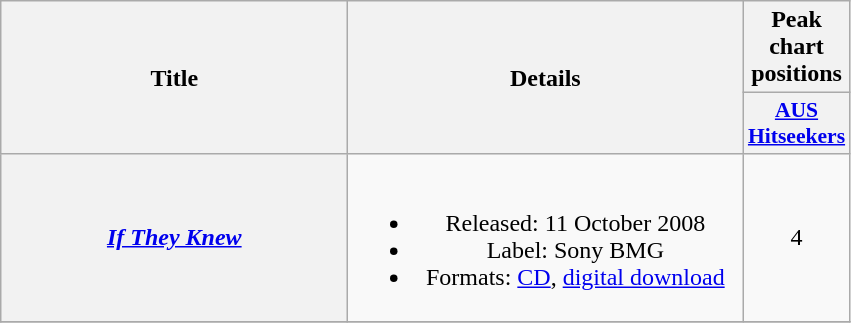<table class="wikitable plainrowheaders" style="text-align:center;" border="1">
<tr>
<th scope="col" rowspan="2" style="width:14em;">Title</th>
<th scope="col" rowspan="2" style="width:16em;">Details</th>
<th scope="col" colspan="1">Peak chart positions</th>
</tr>
<tr>
<th scope="col" style="width:3em;font-size:90%;"><a href='#'>AUS<br>Hitseekers</a><br></th>
</tr>
<tr>
<th scope="row"><em><a href='#'>If They Knew</a></em></th>
<td><br><ul><li>Released: 11 October 2008</li><li>Label: Sony BMG</li><li>Formats: <a href='#'>CD</a>, <a href='#'>digital download</a></li></ul></td>
<td>4</td>
</tr>
<tr>
</tr>
</table>
